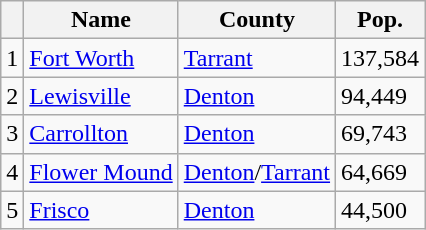<table class="wikitable sortable">
<tr>
<th></th>
<th>Name</th>
<th>County</th>
<th>Pop.</th>
</tr>
<tr>
<td>1</td>
<td><a href='#'>Fort Worth</a></td>
<td><a href='#'>Tarrant</a></td>
<td>137,584</td>
</tr>
<tr>
<td>2</td>
<td><a href='#'>Lewisville</a></td>
<td><a href='#'>Denton</a></td>
<td>94,449</td>
</tr>
<tr>
<td>3</td>
<td><a href='#'>Carrollton</a></td>
<td><a href='#'>Denton</a></td>
<td>69,743</td>
</tr>
<tr>
<td>4</td>
<td><a href='#'>Flower Mound</a></td>
<td><a href='#'>Denton</a>/<a href='#'>Tarrant</a></td>
<td>64,669</td>
</tr>
<tr>
<td>5</td>
<td><a href='#'>Frisco</a></td>
<td><a href='#'>Denton</a></td>
<td>44,500</td>
</tr>
</table>
